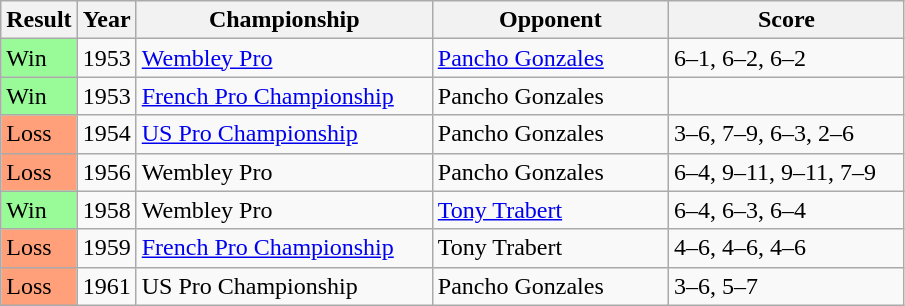<table class='sortable wikitable'>
<tr>
<th style="width:40px">Result</th>
<th style="width:30px">Year</th>
<th style="width:190px">Championship</th>
<th style="width:150px">Opponent</th>
<th style="width:150px" class="unsortable">Score</th>
</tr>
<tr>
<td style="background:#98fb98;">Win</td>
<td>1953</td>
<td><a href='#'>Wembley Pro</a></td>
<td> <a href='#'>Pancho Gonzales</a></td>
<td>6–1, 6–2, 6–2</td>
</tr>
<tr>
<td style="background:#98fb98;">Win</td>
<td>1953</td>
<td><a href='#'>French Pro Championship</a></td>
<td> Pancho Gonzales</td>
<td></td>
</tr>
<tr>
<td style="background:#ffa07a;">Loss</td>
<td>1954</td>
<td><a href='#'>US Pro Championship</a></td>
<td> Pancho Gonzales</td>
<td>3–6, 7–9, 6–3, 2–6</td>
</tr>
<tr>
<td style="background:#ffa07a;">Loss</td>
<td>1956</td>
<td>Wembley Pro</td>
<td> Pancho Gonzales</td>
<td>6–4, 9–11, 9–11, 7–9</td>
</tr>
<tr>
<td style="background:#98fb98;">Win</td>
<td>1958</td>
<td>Wembley Pro</td>
<td> <a href='#'>Tony Trabert</a></td>
<td>6–4, 6–3, 6–4</td>
</tr>
<tr>
<td style="background:#ffa07a;">Loss</td>
<td>1959</td>
<td><a href='#'>French Pro Championship</a></td>
<td> Tony Trabert</td>
<td>4–6, 4–6, 4–6</td>
</tr>
<tr>
<td style="background:#ffa07a;">Loss</td>
<td>1961</td>
<td>US Pro Championship</td>
<td> Pancho Gonzales</td>
<td>3–6, 5–7</td>
</tr>
</table>
